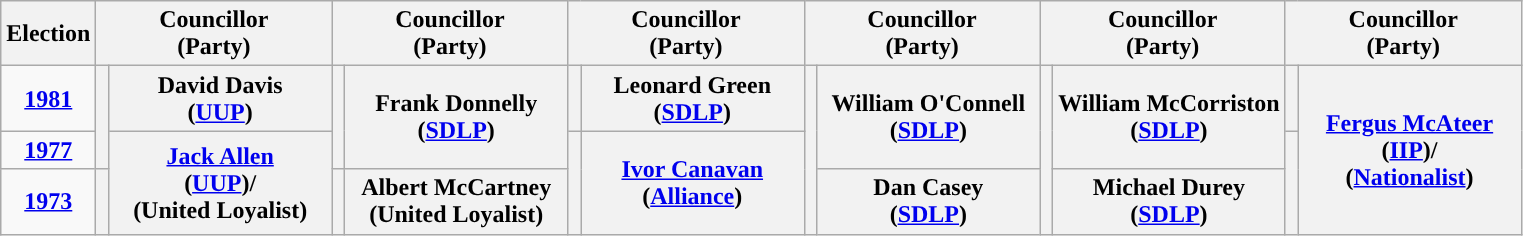<table class="wikitable" style="text-align:center">
<tr>
<th scope="col" width="50">Election</th>
<th scope="col" width="150" colspan = "2">Councillor<br> (Party)</th>
<th scope="col" width="150" colspan = "2">Councillor<br> (Party)</th>
<th scope="col" width="150" colspan = "2">Councillor<br> (Party)</th>
<th scope="col" width="150" colspan = "2">Councillor<br> (Party)</th>
<th scope="col" width="150" colspan = "2">Councillor<br> (Party)</th>
<th scope="col" width="150" colspan = "2">Councillor<br> (Party)</th>
</tr>
<tr>
<td><strong><a href='#'>1981</a></strong></td>
<th rowspan="2" width="1" style="background-color: "></th>
<th rowspan = "1">David Davis <br> (<a href='#'>UUP</a>)</th>
<th rowspan="2" width="1" style="background-color: "></th>
<th rowspan = "2">Frank Donnelly <br> (<a href='#'>SDLP</a>)</th>
<th rowspan="1" width="1" style="background-color: "></th>
<th rowspan = "1">Leonard Green <br> (<a href='#'>SDLP</a>)</th>
<th rowspan="3" width="1" style="background-color: "></th>
<th rowspan = "2">William O'Connell <br> (<a href='#'>SDLP</a>)</th>
<th rowspan="3" width="1" style="background-color: "></th>
<th rowspan = "2">William McCorriston <br> (<a href='#'>SDLP</a>)</th>
<th rowspan="1" width="1" style="background-color: "></th>
<th rowspan = "3"><a href='#'>Fergus McAteer</a> <br> (<a href='#'>IIP</a>)/ <br> (<a href='#'>Nationalist</a>)</th>
</tr>
<tr>
<td><strong><a href='#'>1977</a></strong></td>
<th rowspan = "2"><a href='#'>Jack Allen</a> <br> (<a href='#'>UUP</a>)/ <br> (United Loyalist)</th>
<th rowspan="2" width="1" style="background-color: "></th>
<th rowspan = "2"><a href='#'>Ivor Canavan</a> <br> (<a href='#'>Alliance</a>)</th>
<th rowspan="2" width="1" style="background-color: "></th>
</tr>
<tr>
<td><strong><a href='#'>1973</a></strong></td>
<th rowspan="1" width="1" style="background-color: "></th>
<th rowspan="1" width="1" style="background-color: "></th>
<th rowspan = "1">Albert McCartney <br> (United Loyalist)</th>
<th rowspan = "1">Dan Casey <br> (<a href='#'>SDLP</a>)</th>
<th rowspan = "1">Michael Durey <br> (<a href='#'>SDLP</a>)</th>
</tr>
</table>
